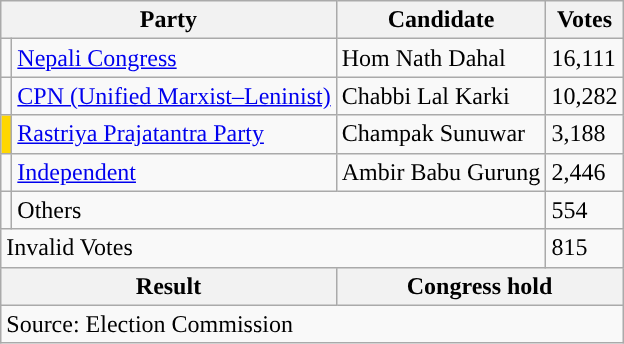<table class="wikitable">
<tr>
<th colspan="2">Party</th>
<th>Candidate</th>
<th>Votes</th>
</tr>
<tr>
<td style="background-color:"></td>
<td><a href='#'>Nepali Congress</a></td>
<td>Hom Nath Dahal</td>
<td>16,111</td>
</tr>
<tr>
<td style="background-color:"></td>
<td><a href='#'>CPN (Unified Marxist–Leninist)</a></td>
<td>Chabbi Lal Karki</td>
<td>10,282</td>
</tr>
<tr>
<td style="background-color:gold"></td>
<td><a href='#'>Rastriya Prajatantra Party</a></td>
<td>Champak Sunuwar</td>
<td>3,188</td>
</tr>
<tr>
<td style="background-color:"></td>
<td><a href='#'>Independent</a></td>
<td>Ambir Babu Gurung</td>
<td>2,446</td>
</tr>
<tr>
<td></td>
<td colspan="2">Others</td>
<td>554</td>
</tr>
<tr>
<td colspan="3">Invalid Votes</td>
<td>815</td>
</tr>
<tr>
<th colspan="2">Result</th>
<th colspan="2">Congress hold</th>
</tr>
<tr>
<td colspan="4">Source: Election Commission</td>
</tr>
</table>
